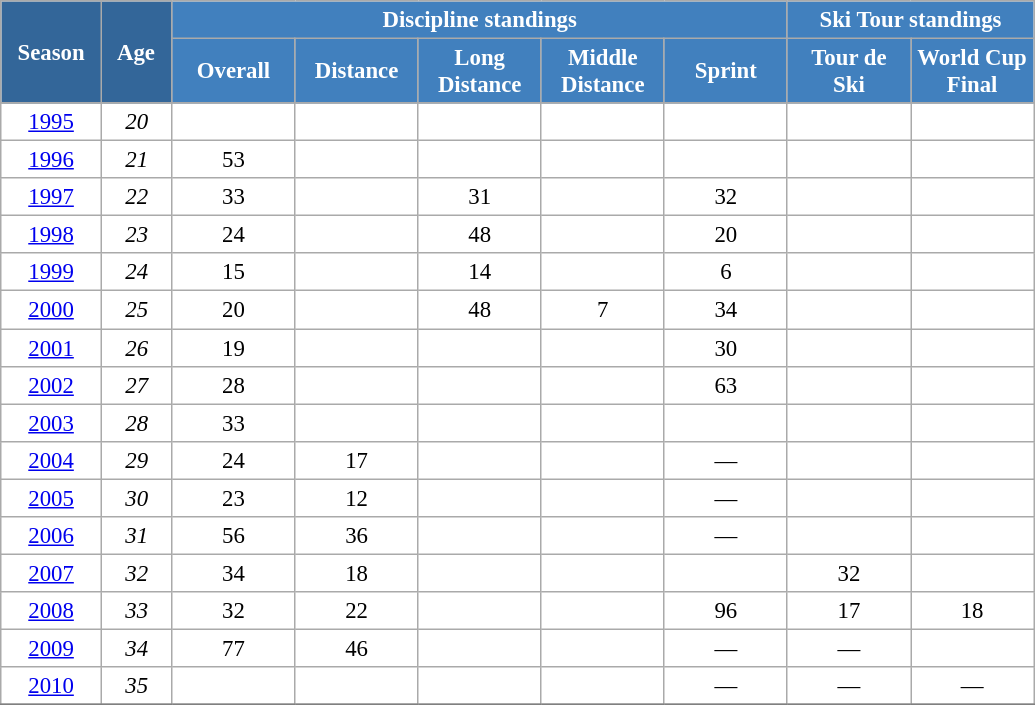<table class="wikitable" style="font-size:95%; text-align:center; border:grey solid 1px; border-collapse:collapse; background:#ffffff;">
<tr>
<th style="background-color:#369; color:white; width:60px;" rowspan="2"> Season </th>
<th style="background-color:#369; color:white; width:40px;" rowspan="2"> Age </th>
<th style="background-color:#4180be; color:white;" colspan="5">Discipline standings</th>
<th style="background-color:#4180be; color:white;" colspan="2">Ski Tour standings</th>
</tr>
<tr>
<th style="background-color:#4180be; color:white; width:75px;">Overall</th>
<th style="background-color:#4180be; color:white; width:75px;">Distance</th>
<th style="background-color:#4180be; color:white; width:75px;">Long Distance</th>
<th style="background-color:#4180be; color:white; width:75px;">Middle Distance</th>
<th style="background-color:#4180be; color:white; width:75px;">Sprint</th>
<th style="background-color:#4180be; color:white; width:75px;">Tour de<br>Ski</th>
<th style="background-color:#4180be; color:white; width:75px;">World Cup<br>Final</th>
</tr>
<tr>
</tr>
<tr>
<td><a href='#'>1995</a></td>
<td><em>20</em></td>
<td></td>
<td></td>
<td></td>
<td></td>
<td></td>
<td></td>
<td></td>
</tr>
<tr>
<td><a href='#'>1996</a></td>
<td><em>21</em></td>
<td>53</td>
<td></td>
<td></td>
<td></td>
<td></td>
<td></td>
<td></td>
</tr>
<tr>
<td><a href='#'>1997</a></td>
<td><em>22</em></td>
<td>33</td>
<td></td>
<td>31</td>
<td></td>
<td>32</td>
<td></td>
<td></td>
</tr>
<tr>
<td><a href='#'>1998</a></td>
<td><em>23</em></td>
<td>24</td>
<td></td>
<td>48</td>
<td></td>
<td>20</td>
<td></td>
<td></td>
</tr>
<tr>
<td><a href='#'>1999</a></td>
<td><em>24</em></td>
<td>15</td>
<td></td>
<td>14</td>
<td></td>
<td>6</td>
<td></td>
<td></td>
</tr>
<tr>
<td><a href='#'>2000</a></td>
<td><em>25</em></td>
<td>20</td>
<td></td>
<td>48</td>
<td>7</td>
<td>34</td>
<td></td>
<td></td>
</tr>
<tr>
<td><a href='#'>2001</a></td>
<td><em>26</em></td>
<td>19</td>
<td></td>
<td></td>
<td></td>
<td>30</td>
<td></td>
<td></td>
</tr>
<tr>
<td><a href='#'>2002</a></td>
<td><em>27</em></td>
<td>28</td>
<td></td>
<td></td>
<td></td>
<td>63</td>
<td></td>
<td></td>
</tr>
<tr>
<td><a href='#'>2003</a></td>
<td><em>28</em></td>
<td>33</td>
<td></td>
<td></td>
<td></td>
<td></td>
<td></td>
<td></td>
</tr>
<tr>
<td><a href='#'>2004</a></td>
<td><em>29</em></td>
<td>24</td>
<td>17</td>
<td></td>
<td></td>
<td>—</td>
<td></td>
<td></td>
</tr>
<tr>
<td><a href='#'>2005</a></td>
<td><em>30</em></td>
<td>23</td>
<td>12</td>
<td></td>
<td></td>
<td>—</td>
<td></td>
<td></td>
</tr>
<tr>
<td><a href='#'>2006</a></td>
<td><em>31</em></td>
<td>56</td>
<td>36</td>
<td></td>
<td></td>
<td>—</td>
<td></td>
<td></td>
</tr>
<tr>
<td><a href='#'>2007</a></td>
<td><em>32</em></td>
<td>34</td>
<td>18</td>
<td></td>
<td></td>
<td></td>
<td>32</td>
<td></td>
</tr>
<tr>
<td><a href='#'>2008</a></td>
<td><em>33</em></td>
<td>32</td>
<td>22</td>
<td></td>
<td></td>
<td>96</td>
<td>17</td>
<td>18</td>
</tr>
<tr>
<td><a href='#'>2009</a></td>
<td><em>34</em></td>
<td>77</td>
<td>46</td>
<td></td>
<td></td>
<td>—</td>
<td>—</td>
<td></td>
</tr>
<tr>
<td><a href='#'>2010</a></td>
<td><em>35</em></td>
<td></td>
<td></td>
<td></td>
<td></td>
<td>—</td>
<td>—</td>
<td>—</td>
</tr>
<tr>
</tr>
</table>
